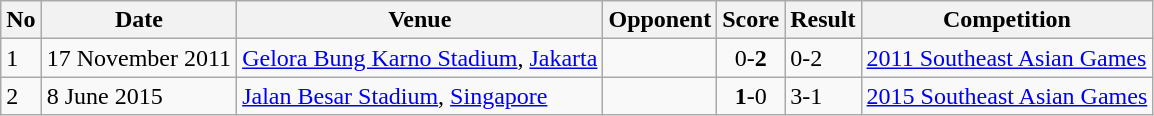<table class="wikitable">
<tr>
<th>No</th>
<th>Date</th>
<th>Venue</th>
<th>Opponent</th>
<th>Score</th>
<th>Result</th>
<th>Competition</th>
</tr>
<tr>
<td>1</td>
<td>17 November 2011</td>
<td><a href='#'>Gelora Bung Karno Stadium</a>, <a href='#'>Jakarta </a></td>
<td></td>
<td align=center>0-<strong>2</strong></td>
<td>0-2</td>
<td><a href='#'>2011 Southeast Asian Games </a></td>
</tr>
<tr>
<td>2</td>
<td>8 June 2015</td>
<td><a href='#'>Jalan Besar Stadium</a>, <a href='#'>Singapore</a></td>
<td></td>
<td align=center><strong>1</strong>-0</td>
<td>3-1</td>
<td><a href='#'>2015 Southeast Asian Games </a></td>
</tr>
</table>
